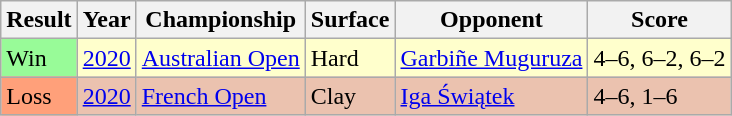<table class="sortable wikitable">
<tr>
<th>Result</th>
<th>Year</th>
<th>Championship</th>
<th>Surface</th>
<th>Opponent</th>
<th class="unsortable">Score</th>
</tr>
<tr style="background:#ffc;">
<td bgcolor=98FB98>Win</td>
<td><a href='#'>2020</a></td>
<td><a href='#'>Australian Open</a></td>
<td>Hard</td>
<td> <a href='#'>Garbiñe Muguruza</a></td>
<td>4–6, 6–2, 6–2</td>
</tr>
<tr style="background:#ebc2af;">
<td bgcolor=#ffa07a>Loss</td>
<td><a href='#'>2020</a></td>
<td><a href='#'>French Open</a></td>
<td>Clay</td>
<td> <a href='#'>Iga Świątek</a></td>
<td>4–6, 1–6</td>
</tr>
</table>
